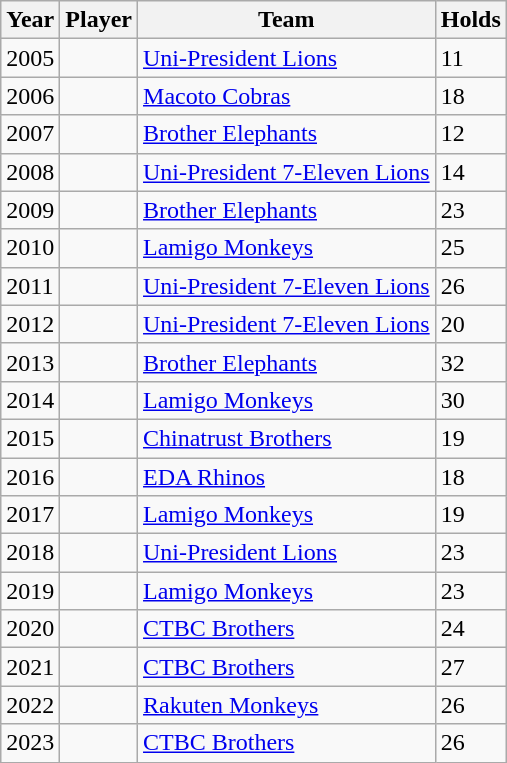<table class="wikitable">
<tr>
<th>Year</th>
<th>Player</th>
<th>Team</th>
<th>Holds</th>
</tr>
<tr>
<td>2005</td>
<td></td>
<td><a href='#'>Uni-President Lions</a></td>
<td>11</td>
</tr>
<tr>
<td>2006</td>
<td></td>
<td><a href='#'>Macoto Cobras</a></td>
<td>18</td>
</tr>
<tr>
<td>2007</td>
<td></td>
<td><a href='#'>Brother Elephants</a></td>
<td>12</td>
</tr>
<tr>
<td>2008</td>
<td></td>
<td><a href='#'>Uni-President 7-Eleven Lions</a></td>
<td>14</td>
</tr>
<tr>
<td>2009</td>
<td></td>
<td><a href='#'>Brother Elephants</a></td>
<td>23</td>
</tr>
<tr>
<td>2010</td>
<td></td>
<td><a href='#'>Lamigo Monkeys</a></td>
<td>25</td>
</tr>
<tr>
<td>2011</td>
<td></td>
<td><a href='#'>Uni-President 7-Eleven Lions</a></td>
<td>26</td>
</tr>
<tr>
<td>2012</td>
<td></td>
<td><a href='#'>Uni-President 7-Eleven Lions</a></td>
<td>20</td>
</tr>
<tr>
<td>2013</td>
<td></td>
<td><a href='#'>Brother Elephants</a></td>
<td>32</td>
</tr>
<tr>
<td>2014</td>
<td></td>
<td><a href='#'>Lamigo Monkeys</a></td>
<td>30</td>
</tr>
<tr>
<td>2015</td>
<td></td>
<td><a href='#'>Chinatrust Brothers</a></td>
<td>19</td>
</tr>
<tr>
<td>2016</td>
<td></td>
<td><a href='#'>EDA Rhinos</a></td>
<td>18</td>
</tr>
<tr>
<td>2017</td>
<td></td>
<td><a href='#'>Lamigo Monkeys</a></td>
<td>19</td>
</tr>
<tr>
<td>2018</td>
<td></td>
<td><a href='#'>Uni-President Lions</a></td>
<td>23</td>
</tr>
<tr>
<td>2019</td>
<td></td>
<td><a href='#'>Lamigo Monkeys</a></td>
<td>23</td>
</tr>
<tr>
<td>2020</td>
<td></td>
<td><a href='#'>CTBC Brothers</a></td>
<td>24</td>
</tr>
<tr>
<td>2021</td>
<td></td>
<td><a href='#'>CTBC Brothers</a></td>
<td>27</td>
</tr>
<tr>
<td>2022</td>
<td></td>
<td><a href='#'>Rakuten Monkeys</a></td>
<td>26</td>
</tr>
<tr>
<td>2023</td>
<td></td>
<td><a href='#'>CTBC Brothers </a></td>
<td>26</td>
</tr>
</table>
